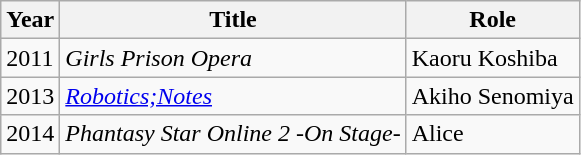<table class="wikitable">
<tr>
<th>Year</th>
<th>Title</th>
<th>Role</th>
</tr>
<tr>
<td>2011</td>
<td><em>Girls Prison Opera</em></td>
<td>Kaoru Koshiba</td>
</tr>
<tr>
<td>2013</td>
<td><em><a href='#'>Robotics;Notes</a></em></td>
<td>Akiho Senomiya</td>
</tr>
<tr>
<td>2014</td>
<td><em>Phantasy Star Online 2 -On Stage-</em></td>
<td>Alice</td>
</tr>
</table>
